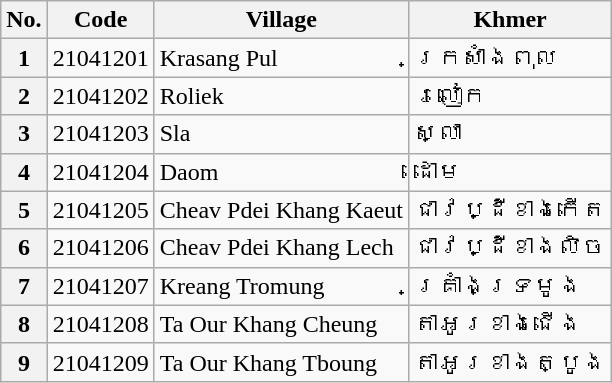<table class="wikitable sortable mw-collapsible">
<tr>
<th>No.</th>
<th>Code</th>
<th>Village</th>
<th>Khmer</th>
</tr>
<tr>
<th>1</th>
<td>21041201</td>
<td>Krasang Pul</td>
<td>ក្រសាំងពុល</td>
</tr>
<tr>
<th>2</th>
<td>21041202</td>
<td>Roliek</td>
<td>រលៀក</td>
</tr>
<tr>
<th>3</th>
<td>21041203</td>
<td>Sla</td>
<td>ស្លា</td>
</tr>
<tr>
<th>4</th>
<td>21041204</td>
<td>Daom</td>
<td>ដោម</td>
</tr>
<tr>
<th>5</th>
<td>21041205</td>
<td>Cheav Pdei Khang Kaeut</td>
<td>ជាវប្ដីខាងកើត</td>
</tr>
<tr>
<th>6</th>
<td>21041206</td>
<td>Cheav Pdei Khang Lech</td>
<td>ជាវប្ដីខាងលិច</td>
</tr>
<tr>
<th>7</th>
<td>21041207</td>
<td>Kreang Tromung</td>
<td>គ្រាំងទ្រមូង</td>
</tr>
<tr>
<th>8</th>
<td>21041208</td>
<td>Ta Our Khang Cheung</td>
<td>តាអូរខាងជើង</td>
</tr>
<tr>
<th>9</th>
<td>21041209</td>
<td>Ta Our Khang Tboung</td>
<td>តាអូរខាងត្បូង</td>
</tr>
</table>
